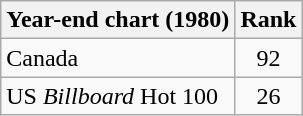<table class="wikitable">
<tr>
<th>Year-end chart (1980)</th>
<th>Rank</th>
</tr>
<tr>
<td>Canada</td>
<td align="center">92</td>
</tr>
<tr>
<td>US <em>Billboard</em> Hot 100</td>
<td align="center">26</td>
</tr>
</table>
